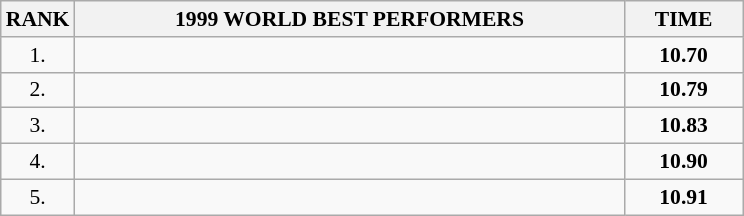<table class="wikitable" style="border-collapse: collapse; font-size: 90%;">
<tr>
<th>RANK</th>
<th align="center" style="width: 25em">1999 WORLD BEST PERFORMERS</th>
<th align="center" style="width: 5em">TIME</th>
</tr>
<tr>
<td align="center">1.</td>
<td></td>
<td align="center"><strong>10.70</strong></td>
</tr>
<tr>
<td align="center">2.</td>
<td></td>
<td align="center"><strong>10.79</strong></td>
</tr>
<tr>
<td align="center">3.</td>
<td></td>
<td align="center"><strong>10.83</strong></td>
</tr>
<tr>
<td align="center">4.</td>
<td></td>
<td align="center"><strong>10.90</strong></td>
</tr>
<tr>
<td align="center">5.</td>
<td></td>
<td align="center"><strong>10.91</strong></td>
</tr>
</table>
